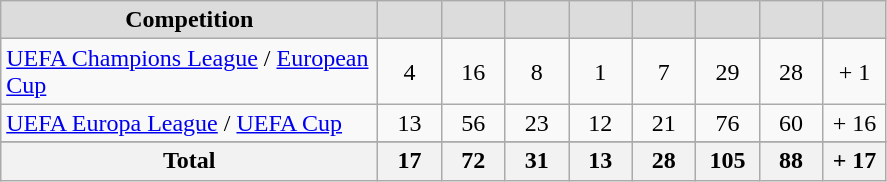<table class="wikitable" style="text-align: center;">
<tr>
<th width="244" style="background:#DCDCDC">Competition</th>
<th width="35" style="background:#DCDCDC"></th>
<th width="35" style="background:#DCDCDC"></th>
<th width="35" style="background:#DCDCDC"></th>
<th width="35" style="background:#DCDCDC"></th>
<th width="35" style="background:#DCDCDC"></th>
<th width="35" style="background:#DCDCDC"></th>
<th width="35" style="background:#DCDCDC"></th>
<th width="35" style="background:#DCDCDC"></th>
</tr>
<tr>
<td align=left><a href='#'>UEFA Champions League</a> / <a href='#'>European Cup</a></td>
<td>4</td>
<td>16</td>
<td>8</td>
<td>1</td>
<td>7</td>
<td>29</td>
<td>28</td>
<td>+ 1</td>
</tr>
<tr>
<td align=left><a href='#'>UEFA Europa League</a> / <a href='#'>UEFA Cup</a></td>
<td>13</td>
<td>56</td>
<td>23</td>
<td>12</td>
<td>21</td>
<td>76</td>
<td>60</td>
<td>+ 16</td>
</tr>
<tr>
</tr>
<tr class="sortbottom">
<th>Total</th>
<th>17</th>
<th>72</th>
<th>31</th>
<th>13</th>
<th>28</th>
<th>105</th>
<th>88</th>
<th>+ 17</th>
</tr>
</table>
